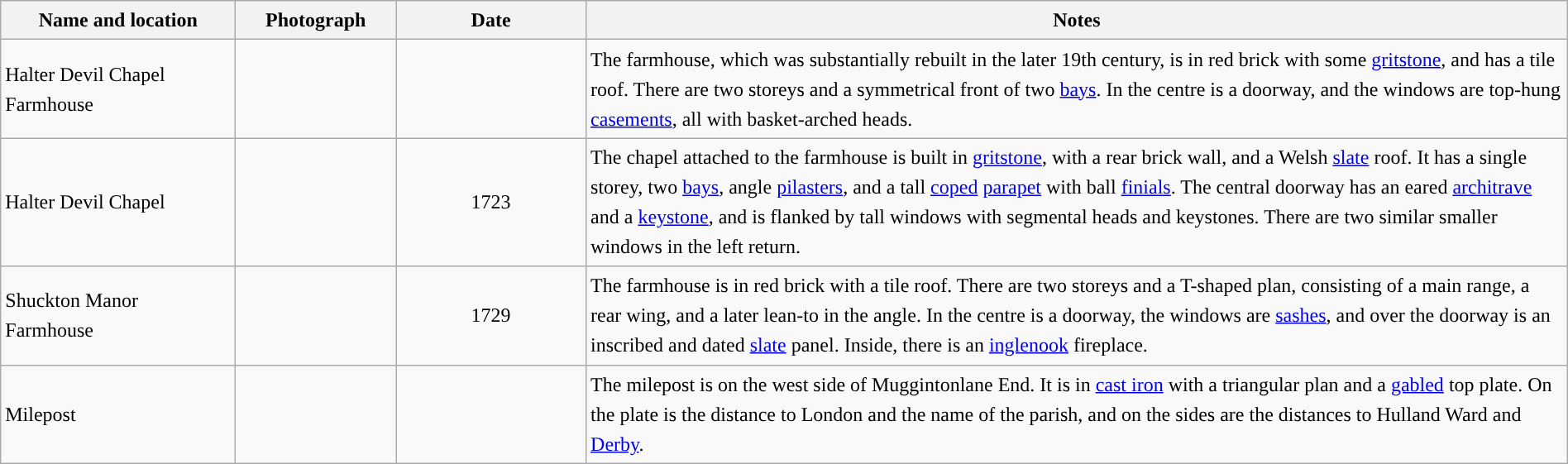<table class="wikitable sortable plainrowheaders" style="width:100%;border:0px;text-align:left;line-height:150%;">
<tr>
<th scope="col"  style="width:150px">Name and location</th>
<th scope="col"  style="width:100px" class="unsortable">Photograph</th>
<th scope="col"  style="width:120px">Date</th>
<th scope="col"  style="width:650px" class="unsortable">Notes</th>
</tr>
<tr>
<td>Halter Devil Chapel Farmhouse<br><small></small></td>
<td></td>
<td align="center"></td>
<td>The farmhouse, which was substantially rebuilt in the later 19th century, is in red brick with some <a href='#'>gritstone</a>, and has a tile roof.  There are two storeys and a symmetrical front of two <a href='#'>bays</a>.  In the centre is a doorway, and the windows are top-hung <a href='#'>casements</a>, all with basket-arched heads.</td>
</tr>
<tr>
<td>Halter Devil Chapel<br><small></small></td>
<td></td>
<td align="center">1723</td>
<td>The chapel attached to the farmhouse is built in <a href='#'>gritstone</a>, with a rear brick wall, and a Welsh <a href='#'>slate</a> roof.  It has a single storey, two <a href='#'>bays</a>, angle <a href='#'>pilasters</a>, and a tall <a href='#'>coped</a> <a href='#'>parapet</a> with ball <a href='#'>finials</a>.  The central doorway has an eared <a href='#'>architrave</a> and a <a href='#'>keystone</a>, and is flanked by tall windows with segmental heads and keystones.  There are two similar smaller windows in the left return.</td>
</tr>
<tr>
<td>Shuckton Manor Farmhouse<br><small></small></td>
<td></td>
<td align="center">1729</td>
<td>The farmhouse is in red brick with a tile roof.  There are two storeys and a T-shaped plan, consisting of a main range, a rear wing, and a later lean-to in the angle.  In the centre is a doorway, the windows are <a href='#'>sashes</a>, and over the doorway is an inscribed and dated <a href='#'>slate</a> panel.  Inside, there is an <a href='#'>inglenook</a> fireplace.</td>
</tr>
<tr>
<td>Milepost<br><small></small></td>
<td></td>
<td align="center"></td>
<td>The milepost is on the west side of Muggintonlane End.  It is in <a href='#'>cast iron</a> with a triangular plan and a <a href='#'>gabled</a> top plate.  On the plate is the distance to London and the name of the parish, and on the sides are the distances to Hulland Ward and <a href='#'>Derby</a>.</td>
</tr>
<tr>
</tr>
</table>
